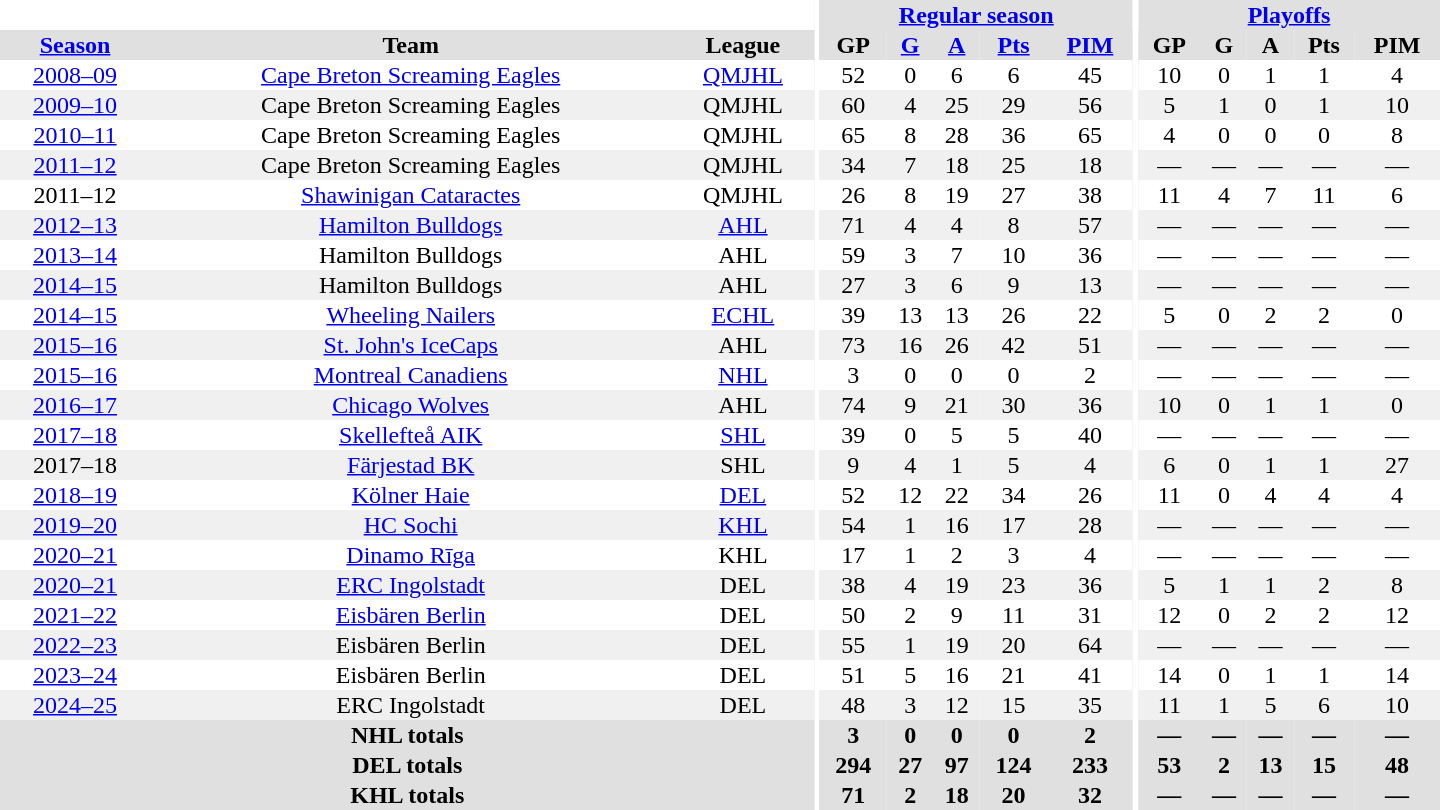<table border="0" cellpadding="1" cellspacing="0" style="text-align:center; width:60em">
<tr bgcolor="#e0e0e0">
<th colspan="3" bgcolor="#ffffff"></th>
<th rowspan="99" bgcolor="#ffffff"></th>
<th colspan="5"><a href='#'>Regular season</a></th>
<th rowspan="99" bgcolor="#ffffff"></th>
<th colspan="5"><a href='#'>Playoffs</a></th>
</tr>
<tr bgcolor="#e0e0e0">
<th><a href='#'>Season</a></th>
<th>Team</th>
<th>League</th>
<th>GP</th>
<th><a href='#'>G</a></th>
<th><a href='#'>A</a></th>
<th><a href='#'>Pts</a></th>
<th><a href='#'>PIM</a></th>
<th>GP</th>
<th>G</th>
<th>A</th>
<th>Pts</th>
<th>PIM</th>
</tr>
<tr>
<td><a href='#'>2008–09</a></td>
<td><a href='#'>Cape Breton Screaming Eagles</a></td>
<td><a href='#'>QMJHL</a></td>
<td>52</td>
<td>0</td>
<td>6</td>
<td>6</td>
<td>45</td>
<td>10</td>
<td>0</td>
<td>1</td>
<td>1</td>
<td>4</td>
</tr>
<tr bgcolor="#f0f0f0">
<td><a href='#'>2009–10</a></td>
<td>Cape Breton Screaming Eagles</td>
<td>QMJHL</td>
<td>60</td>
<td>4</td>
<td>25</td>
<td>29</td>
<td>56</td>
<td>5</td>
<td>1</td>
<td>0</td>
<td>1</td>
<td>10</td>
</tr>
<tr>
<td><a href='#'>2010–11</a></td>
<td>Cape Breton Screaming Eagles</td>
<td>QMJHL</td>
<td>65</td>
<td>8</td>
<td>28</td>
<td>36</td>
<td>65</td>
<td>4</td>
<td>0</td>
<td>0</td>
<td>0</td>
<td>8</td>
</tr>
<tr bgcolor="#f0f0f0">
<td><a href='#'>2011–12</a></td>
<td>Cape Breton Screaming Eagles</td>
<td>QMJHL</td>
<td>34</td>
<td>7</td>
<td>18</td>
<td>25</td>
<td>18</td>
<td>—</td>
<td>—</td>
<td>—</td>
<td>—</td>
<td>—</td>
</tr>
<tr>
<td>2011–12</td>
<td><a href='#'>Shawinigan Cataractes</a></td>
<td>QMJHL</td>
<td>26</td>
<td>8</td>
<td>19</td>
<td>27</td>
<td>38</td>
<td>11</td>
<td>4</td>
<td>7</td>
<td>11</td>
<td>6</td>
</tr>
<tr bgcolor="#f0f0f0">
<td><a href='#'>2012–13</a></td>
<td><a href='#'>Hamilton Bulldogs</a></td>
<td><a href='#'>AHL</a></td>
<td>71</td>
<td>4</td>
<td>4</td>
<td>8</td>
<td>57</td>
<td>—</td>
<td>—</td>
<td>—</td>
<td>—</td>
<td>—</td>
</tr>
<tr>
<td><a href='#'>2013–14</a></td>
<td>Hamilton Bulldogs</td>
<td>AHL</td>
<td>59</td>
<td>3</td>
<td>7</td>
<td>10</td>
<td>36</td>
<td>—</td>
<td>—</td>
<td>—</td>
<td>—</td>
<td>—</td>
</tr>
<tr bgcolor="#f0f0f0">
<td><a href='#'>2014–15</a></td>
<td>Hamilton Bulldogs</td>
<td>AHL</td>
<td>27</td>
<td>3</td>
<td>6</td>
<td>9</td>
<td>13</td>
<td>—</td>
<td>—</td>
<td>—</td>
<td>—</td>
<td>—</td>
</tr>
<tr>
<td><a href='#'>2014–15</a></td>
<td><a href='#'>Wheeling Nailers</a></td>
<td><a href='#'>ECHL</a></td>
<td>39</td>
<td>13</td>
<td>13</td>
<td>26</td>
<td>22</td>
<td>5</td>
<td>0</td>
<td>2</td>
<td>2</td>
<td>0</td>
</tr>
<tr bgcolor="#f0f0f0">
<td><a href='#'>2015–16</a></td>
<td><a href='#'>St. John's IceCaps</a></td>
<td>AHL</td>
<td>73</td>
<td>16</td>
<td>26</td>
<td>42</td>
<td>51</td>
<td>—</td>
<td>—</td>
<td>—</td>
<td>—</td>
<td>—</td>
</tr>
<tr>
<td><a href='#'>2015–16</a></td>
<td><a href='#'>Montreal Canadiens</a></td>
<td><a href='#'>NHL</a></td>
<td>3</td>
<td>0</td>
<td>0</td>
<td>0</td>
<td>2</td>
<td>—</td>
<td>—</td>
<td>—</td>
<td>—</td>
<td>—</td>
</tr>
<tr bgcolor="#f0f0f0">
<td><a href='#'>2016–17</a></td>
<td><a href='#'>Chicago Wolves</a></td>
<td>AHL</td>
<td>74</td>
<td>9</td>
<td>21</td>
<td>30</td>
<td>36</td>
<td>10</td>
<td>0</td>
<td>1</td>
<td>1</td>
<td>0</td>
</tr>
<tr>
<td><a href='#'>2017–18</a></td>
<td><a href='#'>Skellefteå AIK</a></td>
<td><a href='#'>SHL</a></td>
<td>39</td>
<td>0</td>
<td>5</td>
<td>5</td>
<td>40</td>
<td>—</td>
<td>—</td>
<td>—</td>
<td>—</td>
<td>—</td>
</tr>
<tr bgcolor="#f0f0f0">
<td>2017–18</td>
<td><a href='#'>Färjestad BK</a></td>
<td>SHL</td>
<td>9</td>
<td>4</td>
<td>1</td>
<td>5</td>
<td>4</td>
<td>6</td>
<td>0</td>
<td>1</td>
<td>1</td>
<td>27</td>
</tr>
<tr>
<td><a href='#'>2018–19</a></td>
<td><a href='#'>Kölner Haie</a></td>
<td><a href='#'>DEL</a></td>
<td>52</td>
<td>12</td>
<td>22</td>
<td>34</td>
<td>26</td>
<td>11</td>
<td>0</td>
<td>4</td>
<td>4</td>
<td>4</td>
</tr>
<tr bgcolor="#f0f0f0">
<td><a href='#'>2019–20</a></td>
<td><a href='#'>HC Sochi</a></td>
<td><a href='#'>KHL</a></td>
<td>54</td>
<td>1</td>
<td>16</td>
<td>17</td>
<td>28</td>
<td>—</td>
<td>—</td>
<td>—</td>
<td>—</td>
<td>—</td>
</tr>
<tr>
<td><a href='#'>2020–21</a></td>
<td><a href='#'>Dinamo Rīga</a></td>
<td>KHL</td>
<td>17</td>
<td>1</td>
<td>2</td>
<td>3</td>
<td>4</td>
<td>—</td>
<td>—</td>
<td>—</td>
<td>—</td>
<td>—</td>
</tr>
<tr bgcolor="#f0f0f0">
<td><a href='#'>2020–21</a></td>
<td><a href='#'>ERC Ingolstadt</a></td>
<td>DEL</td>
<td>38</td>
<td>4</td>
<td>19</td>
<td>23</td>
<td>36</td>
<td>5</td>
<td>1</td>
<td>1</td>
<td>2</td>
<td>8</td>
</tr>
<tr>
<td><a href='#'>2021–22</a></td>
<td><a href='#'>Eisbären Berlin</a></td>
<td>DEL</td>
<td>50</td>
<td>2</td>
<td>9</td>
<td>11</td>
<td>31</td>
<td>12</td>
<td>0</td>
<td>2</td>
<td>2</td>
<td>12</td>
</tr>
<tr bgcolor="#f0f0f0">
<td><a href='#'>2022–23</a></td>
<td>Eisbären Berlin</td>
<td>DEL</td>
<td>55</td>
<td>1</td>
<td>19</td>
<td>20</td>
<td>64</td>
<td>—</td>
<td>—</td>
<td>—</td>
<td>—</td>
<td>—</td>
</tr>
<tr>
<td><a href='#'>2023–24</a></td>
<td>Eisbären Berlin</td>
<td>DEL</td>
<td>51</td>
<td>5</td>
<td>16</td>
<td>21</td>
<td>41</td>
<td>14</td>
<td>0</td>
<td>1</td>
<td>1</td>
<td>14</td>
</tr>
<tr bgcolor="#f0f0f0">
<td><a href='#'>2024–25</a></td>
<td>ERC Ingolstadt</td>
<td>DEL</td>
<td>48</td>
<td>3</td>
<td>12</td>
<td>15</td>
<td>35</td>
<td>11</td>
<td>1</td>
<td>5</td>
<td>6</td>
<td>10</td>
</tr>
<tr bgcolor="#e0e0e0">
<th colspan="3">NHL totals</th>
<th>3</th>
<th>0</th>
<th>0</th>
<th>0</th>
<th>2</th>
<th>—</th>
<th>—</th>
<th>—</th>
<th>—</th>
<th>—</th>
</tr>
<tr bgcolor="#e0e0e0">
<th colspan="3">DEL totals</th>
<th>294</th>
<th>27</th>
<th>97</th>
<th>124</th>
<th>233</th>
<th>53</th>
<th>2</th>
<th>13</th>
<th>15</th>
<th>48</th>
</tr>
<tr bgcolor="#e0e0e0">
<th colspan="3">KHL totals</th>
<th>71</th>
<th>2</th>
<th>18</th>
<th>20</th>
<th>32</th>
<th>—</th>
<th>—</th>
<th>—</th>
<th>—</th>
<th>—</th>
</tr>
</table>
